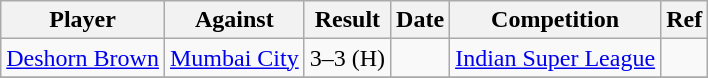<table class="wikitable">
<tr>
<th>Player</th>
<th>Against</th>
<th style="text-align:center">Result</th>
<th>Date</th>
<th style="text-align:center">Competition</th>
<th>Ref</th>
</tr>
<tr>
<td> <a href='#'>Deshorn Brown</a></td>
<td><a href='#'>Mumbai City</a></td>
<td>3–3 (H)</td>
<td></td>
<td><a href='#'>Indian Super League</a></td>
<td></td>
</tr>
<tr>
</tr>
</table>
